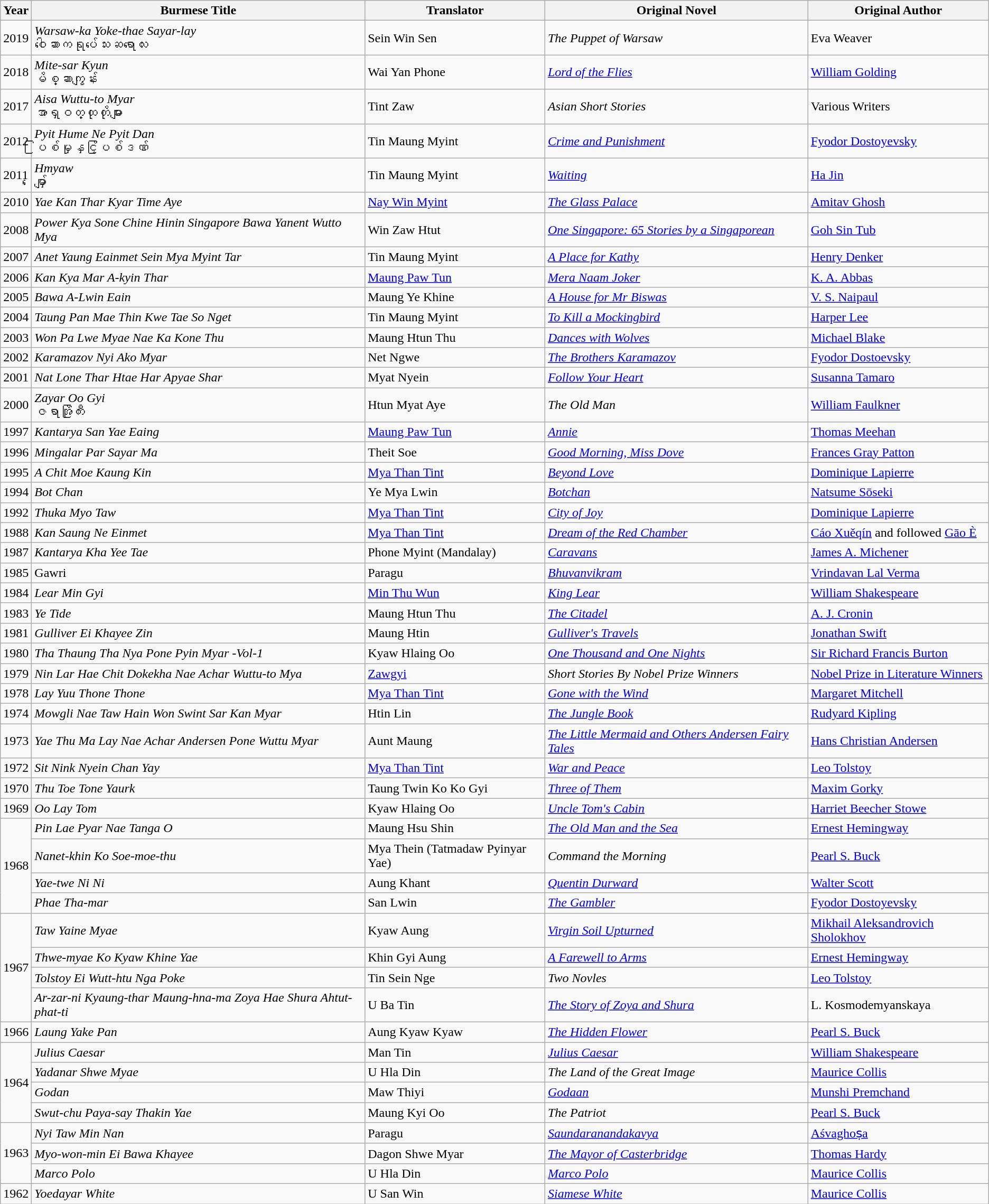<table class="wikitable sortable">
<tr>
<th>Year</th>
<th>Burmese Title</th>
<th>Translator</th>
<th>Original Novel</th>
<th>Original Author</th>
</tr>
<tr>
<td>2019</td>
<td><em>Warsaw-ka Yoke-thae Sayar-lay</em> <br> ဝါဆောကရုပ်သေးဆရာလေး</td>
<td>Sein Win Sen</td>
<td><em>The Puppet of Warsaw</em></td>
<td>Eva Weaver</td>
</tr>
<tr>
<td>2018</td>
<td><em>Mite-sar Kyun</em> <br> မိစ္ဆာကျွန်း</td>
<td>Wai Yan Phone</td>
<td><em><a href='#'>Lord of the Flies</a></em></td>
<td><a href='#'>William Golding</a></td>
</tr>
<tr>
<td>2017</td>
<td><em>Aisa Wuttu-to Myar</em> <br> အာရှဝတ္ထုတိုများ</td>
<td>Tint Zaw</td>
<td><em>Asian Short Stories</em></td>
<td>Various Writers</td>
</tr>
<tr>
<td>2012</td>
<td><em>Pyit Hume Ne Pyit Dan</em> <br> ပြစ်မှုနှင့်ပြစ်ဒဏ်</td>
<td>Tin Maung Myint</td>
<td><em><a href='#'>Crime and Punishment</a></em></td>
<td><a href='#'>Fyodor Dostoyevsky</a></td>
</tr>
<tr>
<td>2011</td>
<td><em>Hmyaw</em> <br>  မျှော်</td>
<td>Tin Maung Myint</td>
<td><em><a href='#'>Waiting</a></em></td>
<td><a href='#'>Ha Jin</a></td>
</tr>
<tr>
<td>2010</td>
<td><em>Yae Kan Thar Kyar Time Aye</em> <br> </td>
<td><a href='#'>Nay Win Myint</a></td>
<td><em><a href='#'>The Glass Palace</a></em></td>
<td><a href='#'>Amitav Ghosh</a></td>
</tr>
<tr>
<td>2008</td>
<td><em>Power Kya Sone Chine Hinin Singapore Bawa Yanent Wutto Mya</em> <br> </td>
<td>Win Zaw Htut</td>
<td><em><a href='#'>One Singapore: 65 Stories by a Singaporean</a></em></td>
<td><a href='#'>Goh Sin Tub</a></td>
</tr>
<tr>
<td>2007</td>
<td><em>Anet Yaung Eainmet Sein Mya Myint Tar</em> <br> </td>
<td>Tin Maung Myint</td>
<td><em><a href='#'>A Place for Kathy</a></em></td>
<td><a href='#'>Henry Denker</a></td>
</tr>
<tr>
<td>2006</td>
<td><em>Kan Kya Mar A-kyin Thar</em> <br> </td>
<td><a href='#'>Maung Paw Tun</a></td>
<td><em><a href='#'>Mera Naam Joker</a></em></td>
<td><a href='#'>K. A. Abbas</a></td>
</tr>
<tr>
<td>2005</td>
<td><em>Bawa A-Lwin Eain</em> <br> </td>
<td>Maung Ye Khine</td>
<td><em><a href='#'>A House for Mr Biswas</a></em></td>
<td><a href='#'>V. S. Naipaul</a></td>
</tr>
<tr>
<td>2004</td>
<td><em>Taung Pan Mae Thin Kwe Tae So Nget</em> <br> </td>
<td>Tin Maung Myint</td>
<td><em><a href='#'>To Kill a Mockingbird</a></em></td>
<td><a href='#'>Harper Lee</a></td>
</tr>
<tr>
<td>2003</td>
<td><em>Won Pa Lwe Myae Nae Ka Kone Thu</em> <br> </td>
<td>Maung Htun Thu</td>
<td><em><a href='#'>Dances with Wolves</a></em></td>
<td><a href='#'>Michael Blake</a></td>
</tr>
<tr>
<td>2002</td>
<td><em>Karamazov Nyi Ako Myar</em> <br> </td>
<td>Net Ngwe</td>
<td><em><a href='#'>The Brothers Karamazov</a></em></td>
<td><a href='#'>Fyodor Dostoevsky</a></td>
</tr>
<tr>
<td>2001</td>
<td><em>Nat Lone Thar Htae Har Apyae Shar</em><br> </td>
<td>Myat Nyein</td>
<td><em><a href='#'>Follow Your Heart</a></em></td>
<td><a href='#'>Susanna Tamaro</a></td>
</tr>
<tr>
<td>2000</td>
<td><em>Zayar Oo Gyi</em> <br> ဇရာအိုကြီး</td>
<td>Htun Myat Aye</td>
<td><em>The Old Man</em></td>
<td><a href='#'>William Faulkner</a></td>
</tr>
<tr>
<td>1997</td>
<td><em>Kantarya San Yae Eaing</em><br> </td>
<td><a href='#'>Maung Paw Tun</a></td>
<td><em><a href='#'>Annie</a></em></td>
<td><a href='#'>Thomas Meehan</a></td>
</tr>
<tr>
<td>1996</td>
<td><em>Mingalar Par Sayar Ma</em> <br> </td>
<td>Theit Soe</td>
<td><em><a href='#'>Good Morning, Miss Dove</a></em></td>
<td><a href='#'>Frances Gray Patton</a></td>
</tr>
<tr>
<td>1995</td>
<td><em>A Chit Moe Kaung Kin</em> <br> </td>
<td><a href='#'>Mya Than Tint</a></td>
<td><em><a href='#'>Beyond Love</a></em></td>
<td><a href='#'>Dominique Lapierre</a></td>
</tr>
<tr>
<td>1994</td>
<td><em>Bot Chan</em> <br> </td>
<td>Ye Mya Lwin</td>
<td><em><a href='#'>Botchan</a></em></td>
<td><a href='#'>Natsume Sōseki</a></td>
</tr>
<tr>
<td>1992</td>
<td><em>Thuka Myo Taw</em> <br> </td>
<td><a href='#'>Mya Than Tint</a></td>
<td><em><a href='#'>City of Joy</a></em></td>
<td><a href='#'>Dominique Lapierre</a></td>
</tr>
<tr>
<td>1988</td>
<td><em>Kan Saung Ne Einmet</em> <br> </td>
<td><a href='#'>Mya Than Tint</a></td>
<td><em><a href='#'>Dream of the Red Chamber</a></em></td>
<td><a href='#'>Cáo Xuěqín</a> and followed <a href='#'>Gāo È</a></td>
</tr>
<tr>
<td>1987</td>
<td><em>Kantarya Kha Yee Tae</em> <br> </td>
<td>Phone Myint (Mandalay)</td>
<td><em><a href='#'>Caravans</a></em></td>
<td><a href='#'>James A. Michener</a></td>
</tr>
<tr>
<td>1985</td>
<td>Gawri <br></td>
<td>Paragu</td>
<td><em><a href='#'>Bhuvanvikram</a></em></td>
<td><a href='#'>Vrindavan Lal Verma</a></td>
</tr>
<tr>
<td>1984</td>
<td><em>Lear Min Gyi</em> <br> </td>
<td><a href='#'>Min Thu Wun</a></td>
<td><em><a href='#'>King Lear</a></em></td>
<td><a href='#'>William Shakespeare</a></td>
</tr>
<tr>
<td>1983</td>
<td><em>Ye Tide</em> <br>  </td>
<td>Maung Htun Thu</td>
<td><em><a href='#'>The Citadel</a></em></td>
<td><a href='#'>A. J. Cronin</a></td>
</tr>
<tr>
<td>1981</td>
<td><em>Gulliver Ei Khayee Zin</em> <br>  </td>
<td>Maung Htin</td>
<td><em><a href='#'>Gulliver's Travels</a></em></td>
<td><a href='#'>Jonathan Swift</a></td>
</tr>
<tr>
<td>1980</td>
<td><em>Tha Thaung Tha Nya Pone Pyin Myar -Vol-1</em> <br>  </td>
<td>Kyaw Hlaing Oo</td>
<td><em><a href='#'>One Thousand and One Nights</a></em></td>
<td><a href='#'>Sir Richard Francis Burton</a></td>
</tr>
<tr>
<td>1979</td>
<td><em>Nin Lar Hae Chit Dokekha Nae Achar Wuttu-to Mya</em> <br>  </td>
<td><a href='#'>Zawgyi</a></td>
<td><em>Short Stories By Nobel Prize Winners</em></td>
<td><a href='#'>Nobel Prize in Literature Winners</a></td>
</tr>
<tr>
<td>1978</td>
<td><em>Lay Yuu Thone Thone</em> <br> </td>
<td><a href='#'>Mya Than Tint</a></td>
<td><em><a href='#'>Gone with the Wind</a></em></td>
<td><a href='#'>Margaret Mitchell</a></td>
</tr>
<tr>
<td>1974</td>
<td><em>Mowgli Nae Taw Hain Won Swint Sar Kan Myar</em> <br> </td>
<td>Htin Lin</td>
<td><em><a href='#'>The Jungle Book</a></em></td>
<td><a href='#'>Rudyard Kipling</a></td>
</tr>
<tr>
<td>1973</td>
<td><em>Yae Thu Ma Lay Nae Achar Andersen Pone Wuttu Myar</em> <br> </td>
<td>Aunt Maung</td>
<td><em><a href='#'>The Little Mermaid and Others Andersen Fairy Tales</a></em></td>
<td><a href='#'>Hans Christian Andersen</a></td>
</tr>
<tr>
<td>1972</td>
<td><em>Sit Nink Nyein Chan Yay</em> <br> </td>
<td><a href='#'>Mya Than Tint</a></td>
<td><em><a href='#'>War and Peace</a></em></td>
<td><a href='#'>Leo Tolstoy</a></td>
</tr>
<tr>
<td>1970</td>
<td><em>Thu Toe Tone Yaurk</em> <br> </td>
<td>Taung Twin Ko Ko Gyi</td>
<td><em><a href='#'>Three of Them</a></em></td>
<td><a href='#'>Maxim Gorky</a></td>
</tr>
<tr>
<td>1969</td>
<td><em>Oo Lay Tom</em> <br> </td>
<td>Kyaw Hlaing Oo</td>
<td><em><a href='#'>Uncle Tom's Cabin</a></em></td>
<td><a href='#'>Harriet Beecher Stowe</a></td>
</tr>
<tr>
<td rowspan="4">1968</td>
<td><em>Pin Lae Pyar Nae Tanga O</em> <br> </td>
<td>Maung Hsu Shin</td>
<td><em><a href='#'>The Old Man and the Sea</a></em></td>
<td><a href='#'>Ernest Hemingway</a></td>
</tr>
<tr>
<td><em>Nanet-khin Ko Soe-moe-thu</em> <br> </td>
<td>Mya Thein (Tatmadaw Pyinyar Yae)</td>
<td><em>Command the Morning</em></td>
<td><a href='#'>Pearl S. Buck</a></td>
</tr>
<tr>
<td><em>Yae-twe Ni Ni</em> <br> </td>
<td>Aung Khant</td>
<td><em><a href='#'>Quentin Durward</a></em></td>
<td><a href='#'>Walter Scott</a></td>
</tr>
<tr>
<td><em>Phae Tha-mar</em> <br> </td>
<td>San Lwin</td>
<td><em><a href='#'>The Gambler</a></em></td>
<td><a href='#'>Fyodor Dostoyevsky</a></td>
</tr>
<tr>
<td rowspan="4">1967</td>
<td><em>Taw Yaine Myae</em> <br> </td>
<td>Kyaw Aung</td>
<td><em><a href='#'>Virgin Soil Upturned</a></em></td>
<td><a href='#'>Mikhail Aleksandrovich Sholokhov</a></td>
</tr>
<tr>
<td><em>Thwe-myae Ko Kyaw Khine Yae</em> <br> </td>
<td>Khin Gyi Aung</td>
<td><em><a href='#'>A Farewell to Arms</a></em></td>
<td><a href='#'>Ernest Hemingway</a></td>
</tr>
<tr>
<td><em>Tolstoy Ei Wutt-htu Nga Poke</em> <br> </td>
<td>Tin Sein Nge</td>
<td><em>Two Novles</em></td>
<td><a href='#'>Leo Tolstoy</a></td>
</tr>
<tr>
<td><em>Ar-zar-ni Kyaung-thar Maung-hna-ma Zoya Hae Shura Ahtut-phat-ti</em> <br> </td>
<td>U Ba Tin</td>
<td><em><a href='#'>The Story of Zoya and Shura</a></em></td>
<td>L. Kosmodemyanskaya</td>
</tr>
<tr>
<td>1966</td>
<td><em>Laung Yake Pan</em> <br></td>
<td>Aung Kyaw Kyaw</td>
<td><em><a href='#'>The Hidden Flower</a></em></td>
<td><a href='#'>Pearl S. Buck</a></td>
</tr>
<tr>
<td rowspan="4">1964</td>
<td><em>Julius Caesar</em> <br> </td>
<td>Man Tin</td>
<td><em><a href='#'>Julius Caesar</a></em></td>
<td><a href='#'>William Shakespeare</a></td>
</tr>
<tr>
<td><em>Yadanar Shwe Myae</em> <br> </td>
<td>U Hla Din</td>
<td><em>The Land of the Great Image</em></td>
<td><a href='#'>Maurice Collis</a></td>
</tr>
<tr>
<td><em>Godan</em> <br> </td>
<td>Maw Thiyi</td>
<td><em><a href='#'>Godaan</a></em></td>
<td><a href='#'>Munshi Premchand</a></td>
</tr>
<tr>
<td><em>Swut-chu Paya-say Thakin Yae</em> <br> </td>
<td>Maung Kyi Oo</td>
<td><em>The Patriot</em></td>
<td><a href='#'>Pearl S. Buck</a></td>
</tr>
<tr>
<td rowspan="3">1963</td>
<td><em>Nyi Taw Min Nan</em> <br> </td>
<td>Paragu</td>
<td><em><a href='#'>Saundaranandakavya</a></em></td>
<td><a href='#'>Aśvaghoṣa</a></td>
</tr>
<tr>
<td><em>Myo-won-min Ei Bawa Khayee</em> <br> </td>
<td>Dagon Shwe Myar</td>
<td><em><a href='#'>The Mayor of Casterbridge</a></em></td>
<td><a href='#'>Thomas Hardy</a></td>
</tr>
<tr>
<td><em>Marco Polo</em> <br> </td>
<td>U Hla Din</td>
<td><em><a href='#'>Marco Polo</a></em></td>
<td><a href='#'>Maurice Collis</a></td>
</tr>
<tr>
<td>1962</td>
<td><em>Yoedayar White</em> <br> </td>
<td>U San Win</td>
<td><em><a href='#'>Siamese White</a></em></td>
<td><a href='#'>Maurice Collis</a></td>
</tr>
</table>
